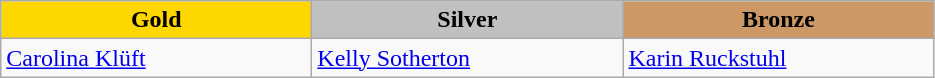<table class="wikitable" style="text-align:left">
<tr align="center">
<td width=200 bgcolor=gold><strong>Gold</strong></td>
<td width=200 bgcolor=silver><strong>Silver</strong></td>
<td width=200 bgcolor=CC9966><strong>Bronze</strong></td>
</tr>
<tr>
<td><a href='#'>Carolina Klüft</a><br><em></em></td>
<td><a href='#'>Kelly Sotherton</a><br><em></em></td>
<td><a href='#'>Karin Ruckstuhl</a><br><em></em></td>
</tr>
</table>
